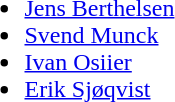<table>
<tr>
<td><br><ul><li><a href='#'>Jens Berthelsen</a></li><li><a href='#'>Svend Munck</a></li><li><a href='#'>Ivan Osiier</a></li><li><a href='#'>Erik Sjøqvist</a></li></ul></td>
</tr>
</table>
